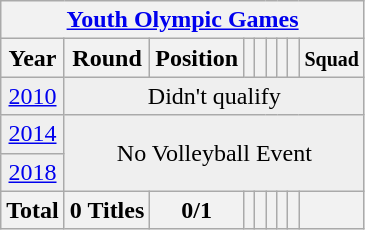<table class="wikitable" style="text-align: center;">
<tr>
<th colspan=9><a href='#'>Youth Olympic Games</a></th>
</tr>
<tr>
<th>Year</th>
<th>Round</th>
<th>Position</th>
<th></th>
<th></th>
<th></th>
<th></th>
<th></th>
<th><small>Squad</small></th>
</tr>
<tr bgcolor="efefef">
<td> <a href='#'>2010</a></td>
<td colspan=8>Didn't qualify</td>
</tr>
<tr bgcolor="efefef">
<td> <a href='#'>2014</a></td>
<td colspan=8 rowspan=2 align=center>No Volleyball Event</td>
</tr>
<tr bgcolor="efefef">
<td> <a href='#'>2018</a></td>
</tr>
<tr>
<th>Total</th>
<th>0 Titles</th>
<th>0/1</th>
<th></th>
<th></th>
<th></th>
<th></th>
<th></th>
<th></th>
</tr>
</table>
